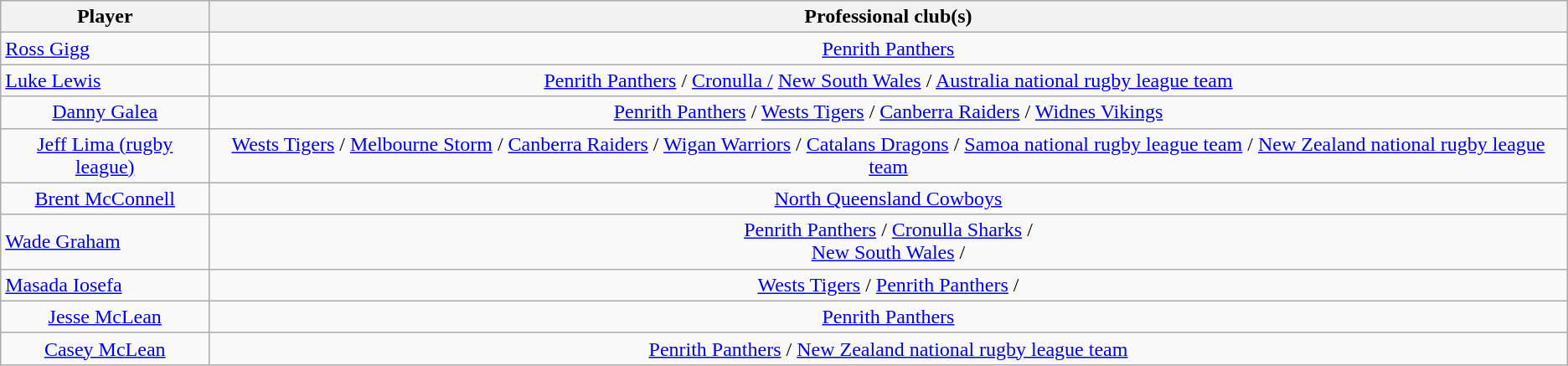<table class="wikitable" style="text-align:center;">
<tr>
<th>Player<br></th>
<th>Professional club(s)<br></th>
</tr>
<tr>
<td style="text-align:left;"><a href='#'>Ross Gigg</a></td>
<td><a href='#'>Penrith Panthers</a></td>
</tr>
<tr>
<td style="text-align:left;"><a href='#'>Luke Lewis</a></td>
<td><a href='#'>Penrith Panthers</a> / <a href='#'>Cronulla /</a> <a href='#'>New South Wales</a> / <a href='#'>Australia national rugby league team</a></td>
</tr>
<tr>
<td><a href='#'>Danny Galea</a></td>
<td><a href='#'>Penrith Panthers</a> / <a href='#'>Wests Tigers</a> / <a href='#'>Canberra Raiders</a> / <a href='#'>Widnes Vikings</a></td>
</tr>
<tr>
<td><a href='#'>Jeff Lima (rugby league)</a></td>
<td><a href='#'>Wests Tigers</a> / <a href='#'>Melbourne Storm</a> / <a href='#'>Canberra Raiders</a> / <a href='#'>Wigan Warriors</a> / <a href='#'>Catalans Dragons</a> / <a href='#'>Samoa national rugby league team</a> / <a href='#'>New Zealand national rugby league team</a></td>
</tr>
<tr>
<td><a href='#'>Brent McConnell</a></td>
<td><a href='#'>North Queensland Cowboys</a></td>
</tr>
<tr>
<td style="text-align:left;"><a href='#'>Wade Graham</a></td>
<td><a href='#'>Penrith Panthers</a> / <a href='#'>Cronulla Sharks</a> /<br><a href='#'>New South Wales</a> / </td>
</tr>
<tr>
<td style="text-align:left;"><a href='#'>Masada Iosefa</a></td>
<td><a href='#'>Wests Tigers</a> / <a href='#'>Penrith Panthers</a> / </td>
</tr>
<tr>
<td><a href='#'>Jesse McLean</a></td>
<td><a href='#'>Penrith Panthers</a></td>
</tr>
<tr>
<td><a href='#'>Casey McLean</a></td>
<td><a href='#'>Penrith Panthers</a> / <a href='#'>New Zealand national rugby league team</a></td>
</tr>
</table>
